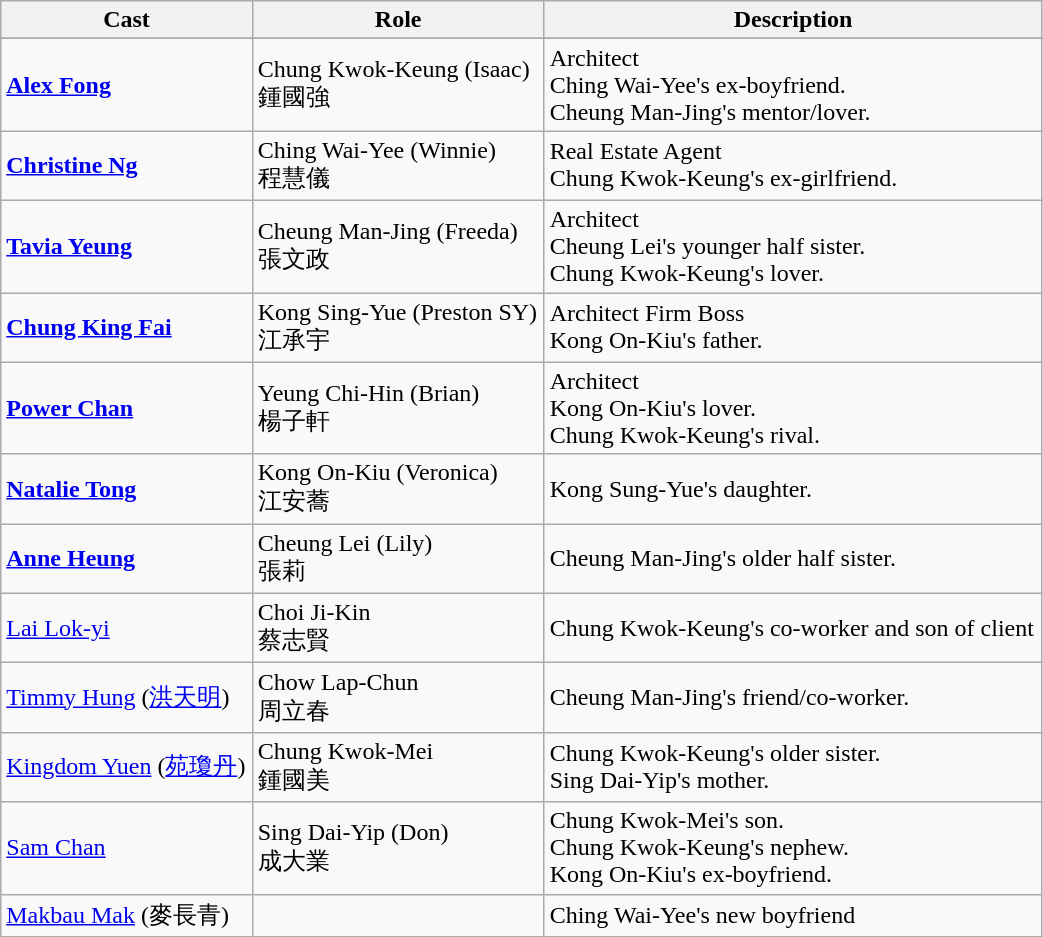<table class="wikitable" width="55%">
<tr>
<th>Cast</th>
<th>Role</th>
<th>Description</th>
</tr>
<tr>
</tr>
<tr>
<td><strong><a href='#'>Alex Fong</a></strong></td>
<td>Chung Kwok-Keung (Isaac) <br> 鍾國強</td>
<td>Architect <br> Ching Wai-Yee's ex-boyfriend. <br> Cheung Man-Jing's mentor/lover.</td>
</tr>
<tr>
<td><strong><a href='#'>Christine Ng</a></strong></td>
<td>Ching Wai-Yee (Winnie) <br> 程慧儀</td>
<td>Real Estate Agent <br> Chung Kwok-Keung's ex-girlfriend.</td>
</tr>
<tr>
<td><strong><a href='#'>Tavia Yeung</a></strong></td>
<td>Cheung Man-Jing (Freeda) <br> 張文政</td>
<td>Architect <br> Cheung Lei's younger half sister. <br> Chung Kwok-Keung's lover.</td>
</tr>
<tr>
<td><strong><a href='#'>Chung King Fai</a></strong></td>
<td>Kong Sing-Yue (Preston SY) <br> 江承宇</td>
<td>Architect Firm Boss <br> Kong On-Kiu's father.</td>
</tr>
<tr>
<td><strong><a href='#'>Power Chan</a></strong></td>
<td>Yeung Chi-Hin (Brian) <br> 楊子軒</td>
<td>Architect <br> Kong On-Kiu's lover. <br> Chung Kwok-Keung's rival.</td>
</tr>
<tr>
<td><strong><a href='#'>Natalie Tong</a></strong></td>
<td>Kong On-Kiu (Veronica) <br> 江安蕎</td>
<td>Kong Sung-Yue's daughter. <br></td>
</tr>
<tr>
<td><strong><a href='#'>Anne Heung</a></strong></td>
<td>Cheung Lei (Lily) <br> 張莉</td>
<td>Cheung Man-Jing's older half sister.</td>
</tr>
<tr>
<td><a href='#'>Lai Lok-yi</a></td>
<td>Choi Ji-Kin <br> 蔡志賢</td>
<td>Chung Kwok-Keung's co-worker and son of client</td>
</tr>
<tr>
<td><a href='#'>Timmy Hung</a> (<a href='#'>洪天明</a>)</td>
<td>Chow Lap-Chun <br> 周立春</td>
<td>Cheung Man-Jing's friend/co-worker.</td>
</tr>
<tr>
<td><a href='#'>Kingdom Yuen</a> (<a href='#'>苑瓊丹</a>)</td>
<td>Chung Kwok-Mei <br> 鍾國美</td>
<td>Chung Kwok-Keung's older sister. <br> Sing Dai-Yip's mother.</td>
</tr>
<tr>
<td><a href='#'>Sam Chan</a></td>
<td>Sing Dai-Yip (Don) <br> 成大業</td>
<td>Chung Kwok-Mei's son. <br> Chung Kwok-Keung's nephew. <br> Kong On-Kiu's ex-boyfriend.</td>
</tr>
<tr>
<td><a href='#'>Makbau Mak</a> (麥長青)</td>
<td></td>
<td>Ching Wai-Yee's new boyfriend</td>
</tr>
</table>
